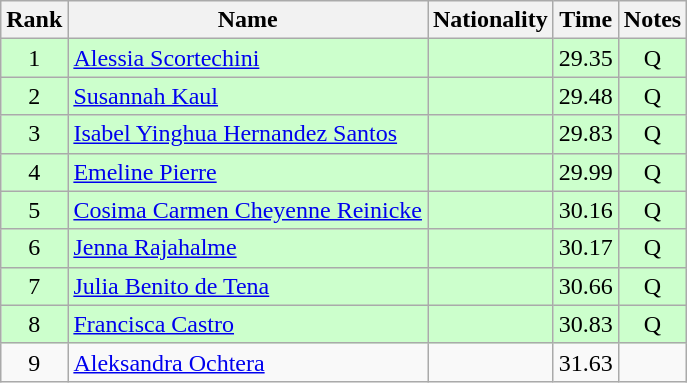<table class="wikitable sortable" style="text-align:center">
<tr>
<th>Rank</th>
<th>Name</th>
<th>Nationality</th>
<th>Time</th>
<th>Notes</th>
</tr>
<tr bgcolor=ccffcc>
<td>1</td>
<td align=left><a href='#'>Alessia Scortechini</a></td>
<td align=left></td>
<td>29.35</td>
<td>Q</td>
</tr>
<tr bgcolor=ccffcc>
<td>2</td>
<td align=left><a href='#'>Susannah Kaul</a></td>
<td align=left></td>
<td>29.48</td>
<td>Q</td>
</tr>
<tr bgcolor=ccffcc>
<td>3</td>
<td align=left><a href='#'>Isabel Yinghua Hernandez Santos</a></td>
<td align=left></td>
<td>29.83</td>
<td>Q</td>
</tr>
<tr bgcolor=ccffcc>
<td>4</td>
<td align=left><a href='#'>Emeline Pierre</a></td>
<td align=left></td>
<td>29.99</td>
<td>Q</td>
</tr>
<tr bgcolor=ccffcc>
<td>5</td>
<td align=left><a href='#'>Cosima Carmen Cheyenne Reinicke</a></td>
<td align=left></td>
<td>30.16</td>
<td>Q</td>
</tr>
<tr bgcolor=ccffcc>
<td>6</td>
<td align=left><a href='#'>Jenna Rajahalme</a></td>
<td align=left></td>
<td>30.17</td>
<td>Q</td>
</tr>
<tr bgcolor=ccffcc>
<td>7</td>
<td align=left><a href='#'>Julia Benito de Tena</a></td>
<td align=left></td>
<td>30.66</td>
<td>Q</td>
</tr>
<tr bgcolor=ccffcc>
<td>8</td>
<td align=left><a href='#'>Francisca Castro</a></td>
<td align=left></td>
<td>30.83</td>
<td>Q</td>
</tr>
<tr>
<td>9</td>
<td align=left><a href='#'>Aleksandra Ochtera</a></td>
<td align=left></td>
<td>31.63</td>
<td></td>
</tr>
</table>
